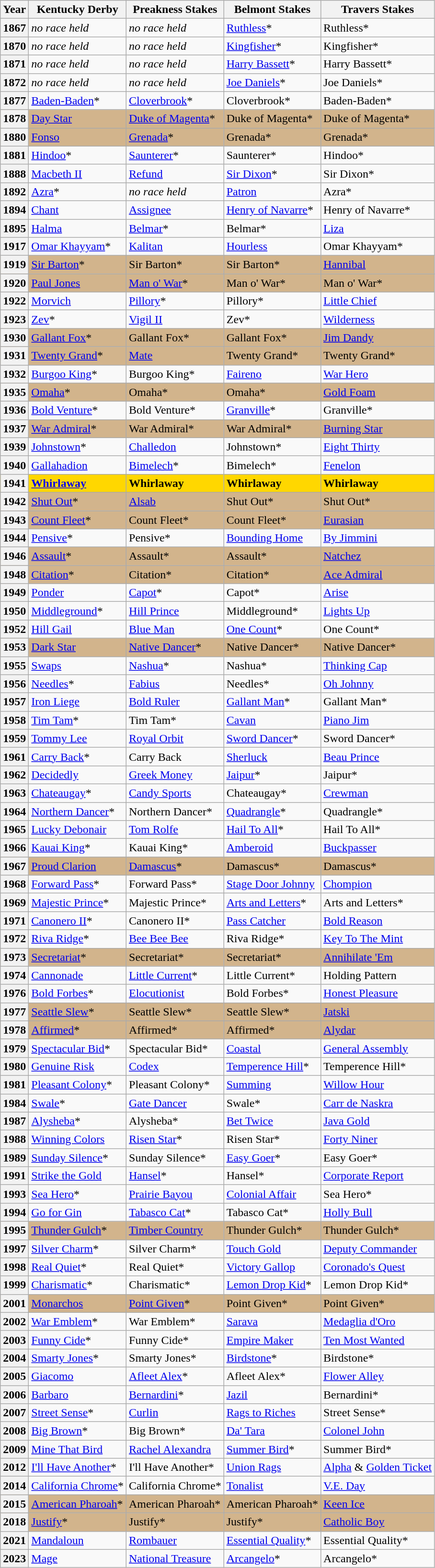<table class="wikitable">
<tr>
<th scope="col">Year</th>
<th scope="col">Kentucky Derby</th>
<th scope="col">Preakness Stakes</th>
<th scope="col">Belmont Stakes</th>
<th scope="col">Travers Stakes</th>
</tr>
<tr>
<th>1867</th>
<td><span><em>no race held</em></span></td>
<td><span><em>no race held</em></span></td>
<td><a href='#'>Ruthless</a>*</td>
<td>Ruthless*</td>
</tr>
<tr>
<th>1870</th>
<td><span><em>no race held</em></span></td>
<td><span><em>no race held</em></span></td>
<td><a href='#'>Kingfisher</a>*</td>
<td>Kingfisher*</td>
</tr>
<tr>
<th>1871</th>
<td><span><em>no race held</em></span></td>
<td><span><em>no race held</em></span></td>
<td><a href='#'>Harry Bassett</a>*</td>
<td>Harry Bassett*</td>
</tr>
<tr>
<th>1872</th>
<td><span><em>no race held</em></span></td>
<td><span><em>no race held</em></span></td>
<td><a href='#'>Joe Daniels</a>*</td>
<td>Joe Daniels*</td>
</tr>
<tr>
<th>1877</th>
<td><a href='#'>Baden-Baden</a>*</td>
<td><a href='#'>Cloverbrook</a>*</td>
<td>Cloverbrook*</td>
<td>Baden-Baden*</td>
</tr>
<tr style="background-color: tan;">
<th scope="row">1878</th>
<td><a href='#'>Day Star</a></td>
<td><a href='#'>Duke of Magenta</a>*</td>
<td>Duke of Magenta*</td>
<td>Duke of Magenta*</td>
</tr>
<tr style="background-color: tan;">
<th scope="row">1880</th>
<td><a href='#'>Fonso</a></td>
<td><a href='#'>Grenada</a>*</td>
<td>Grenada*</td>
<td>Grenada*</td>
</tr>
<tr>
<th>1881</th>
<td><a href='#'>Hindoo</a>*</td>
<td><a href='#'>Saunterer</a>*</td>
<td>Saunterer*</td>
<td>Hindoo*</td>
</tr>
<tr>
<th>1888</th>
<td><a href='#'>Macbeth II</a></td>
<td><a href='#'>Refund</a></td>
<td><a href='#'>Sir Dixon</a>*</td>
<td>Sir Dixon*</td>
</tr>
<tr>
<th>1892</th>
<td><a href='#'>Azra</a>*</td>
<td><span><em>no race held</em></span></td>
<td><a href='#'>Patron</a></td>
<td>Azra*</td>
</tr>
<tr>
<th>1894</th>
<td><a href='#'>Chant</a></td>
<td><a href='#'>Assignee</a></td>
<td><a href='#'>Henry of Navarre</a>*</td>
<td>Henry of Navarre*</td>
</tr>
<tr>
<th>1895</th>
<td><a href='#'>Halma</a></td>
<td><a href='#'>Belmar</a>*</td>
<td>Belmar*</td>
<td><a href='#'>Liza</a></td>
</tr>
<tr>
<th>1917</th>
<td><a href='#'>Omar Khayyam</a>*</td>
<td><a href='#'>Kalitan</a></td>
<td><a href='#'>Hourless</a></td>
<td>Omar Khayyam*</td>
</tr>
<tr style="background-color: tan;">
<th scope="row">1919</th>
<td><a href='#'>Sir Barton</a>*</td>
<td>Sir Barton*</td>
<td>Sir Barton*</td>
<td><a href='#'>Hannibal</a></td>
</tr>
<tr style="background-color: tan;">
<th scope="row">1920</th>
<td><a href='#'>Paul Jones</a></td>
<td><a href='#'>Man o' War</a>*</td>
<td>Man o' War*</td>
<td>Man o' War*</td>
</tr>
<tr>
<th>1922</th>
<td><a href='#'>Morvich</a></td>
<td><a href='#'>Pillory</a>*</td>
<td>Pillory*</td>
<td><a href='#'>Little Chief</a></td>
</tr>
<tr>
<th>1923</th>
<td><a href='#'>Zev</a>*</td>
<td><a href='#'>Vigil II</a></td>
<td>Zev*</td>
<td><a href='#'>Wilderness</a></td>
</tr>
<tr style="background-color: tan;">
<th scope="row">1930</th>
<td><a href='#'>Gallant Fox</a>*</td>
<td>Gallant Fox*</td>
<td>Gallant Fox*</td>
<td><a href='#'>Jim Dandy</a></td>
</tr>
<tr style="background-color: tan;">
<th scope="row">1931</th>
<td><a href='#'>Twenty Grand</a>*</td>
<td><a href='#'>Mate</a></td>
<td>Twenty Grand*</td>
<td>Twenty Grand*</td>
</tr>
<tr>
<th>1932</th>
<td><a href='#'>Burgoo King</a>*</td>
<td>Burgoo King*</td>
<td><a href='#'>Faireno</a></td>
<td><a href='#'>War Hero</a></td>
</tr>
<tr style="background-color: tan;">
<th scope="row">1935</th>
<td><a href='#'>Omaha</a>*</td>
<td>Omaha*</td>
<td>Omaha*</td>
<td><a href='#'>Gold Foam</a></td>
</tr>
<tr>
<th>1936</th>
<td><a href='#'>Bold Venture</a>*</td>
<td>Bold Venture*</td>
<td><a href='#'>Granville</a>*</td>
<td>Granville*</td>
</tr>
<tr style="background-color: tan;">
<th scope="row">1937</th>
<td><a href='#'>War Admiral</a>*</td>
<td>War Admiral*</td>
<td>War Admiral*</td>
<td><a href='#'>Burning Star</a></td>
</tr>
<tr>
<th>1939</th>
<td><a href='#'>Johnstown</a>*</td>
<td><a href='#'>Challedon</a></td>
<td>Johnstown*</td>
<td><a href='#'>Eight Thirty</a></td>
</tr>
<tr>
<th>1940</th>
<td><a href='#'>Gallahadion</a></td>
<td><a href='#'>Bimelech</a>*</td>
<td>Bimelech*</td>
<td><a href='#'>Fenelon</a></td>
</tr>
<tr style="background-color: gold;">
<th scope="row">1941</th>
<td><strong><a href='#'>Whirlaway</a></strong></td>
<td><strong>Whirlaway</strong></td>
<td><strong>Whirlaway</strong></td>
<td><strong>Whirlaway</strong></td>
</tr>
<tr style="background-color: tan;">
<th scope="row">1942</th>
<td><a href='#'>Shut Out</a>*</td>
<td><a href='#'>Alsab</a></td>
<td>Shut Out*</td>
<td>Shut Out*</td>
</tr>
<tr style="background-color: tan;">
<th scope="row">1943</th>
<td><a href='#'>Count Fleet</a>*</td>
<td>Count Fleet*</td>
<td>Count Fleet*</td>
<td><a href='#'>Eurasian</a></td>
</tr>
<tr>
<th>1944</th>
<td><a href='#'>Pensive</a>*</td>
<td>Pensive*</td>
<td><a href='#'>Bounding Home</a></td>
<td><a href='#'>By Jimmini</a></td>
</tr>
<tr style="background-color: tan;">
<th scope="row">1946</th>
<td><a href='#'>Assault</a>*</td>
<td>Assault*</td>
<td>Assault*</td>
<td><a href='#'>Natchez</a></td>
</tr>
<tr style="background-color: tan;">
<th scope="row">1948</th>
<td><a href='#'>Citation</a>*</td>
<td>Citation*</td>
<td>Citation*</td>
<td><a href='#'>Ace Admiral</a></td>
</tr>
<tr>
<th>1949</th>
<td><a href='#'>Ponder</a></td>
<td><a href='#'>Capot</a>*</td>
<td>Capot*</td>
<td><a href='#'>Arise</a></td>
</tr>
<tr>
<th>1950</th>
<td><a href='#'>Middleground</a>*</td>
<td><a href='#'>Hill Prince</a></td>
<td>Middleground*</td>
<td><a href='#'>Lights Up</a></td>
</tr>
<tr>
<th>1952</th>
<td><a href='#'>Hill Gail</a></td>
<td><a href='#'>Blue Man</a></td>
<td><a href='#'>One Count</a>*</td>
<td>One Count*</td>
</tr>
<tr style="background-color: tan;">
<th scope="row">1953</th>
<td><a href='#'>Dark Star</a></td>
<td><a href='#'>Native Dancer</a>*</td>
<td>Native Dancer*</td>
<td>Native Dancer*</td>
</tr>
<tr>
<th>1955</th>
<td><a href='#'>Swaps</a></td>
<td><a href='#'>Nashua</a>*</td>
<td>Nashua*</td>
<td><a href='#'>Thinking Cap</a></td>
</tr>
<tr>
<th>1956</th>
<td><a href='#'>Needles</a>*</td>
<td><a href='#'>Fabius</a></td>
<td>Needles*</td>
<td><a href='#'>Oh Johnny</a></td>
</tr>
<tr>
<th>1957</th>
<td><a href='#'>Iron Liege</a></td>
<td><a href='#'>Bold Ruler</a></td>
<td><a href='#'>Gallant Man</a>*</td>
<td>Gallant Man*</td>
</tr>
<tr>
<th>1958</th>
<td><a href='#'>Tim Tam</a>*</td>
<td>Tim Tam*</td>
<td><a href='#'>Cavan</a></td>
<td><a href='#'>Piano Jim</a></td>
</tr>
<tr>
<th>1959</th>
<td><a href='#'>Tommy Lee</a></td>
<td><a href='#'>Royal Orbit</a></td>
<td><a href='#'>Sword Dancer</a>*</td>
<td>Sword Dancer*</td>
</tr>
<tr>
<th>1961</th>
<td><a href='#'>Carry Back</a>*</td>
<td>Carry Back</td>
<td><a href='#'>Sherluck</a></td>
<td><a href='#'>Beau Prince</a></td>
</tr>
<tr>
<th>1962</th>
<td><a href='#'>Decidedly</a></td>
<td><a href='#'>Greek Money</a></td>
<td><a href='#'>Jaipur</a>*</td>
<td>Jaipur*</td>
</tr>
<tr>
<th>1963</th>
<td><a href='#'>Chateaugay</a>*</td>
<td><a href='#'>Candy Sports</a></td>
<td>Chateaugay*</td>
<td><a href='#'>Crewman</a></td>
</tr>
<tr>
<th>1964</th>
<td><a href='#'>Northern Dancer</a>*</td>
<td>Northern Dancer*</td>
<td><a href='#'>Quadrangle</a>*</td>
<td>Quadrangle*</td>
</tr>
<tr>
<th>1965</th>
<td><a href='#'>Lucky Debonair</a></td>
<td><a href='#'>Tom Rolfe</a></td>
<td><a href='#'>Hail To All</a>*</td>
<td>Hail To All*</td>
</tr>
<tr>
<th>1966</th>
<td><a href='#'>Kauai King</a>*</td>
<td>Kauai King*</td>
<td><a href='#'>Amberoid</a></td>
<td><a href='#'>Buckpasser</a></td>
</tr>
<tr style="background-color: tan;">
<th scope="row">1967</th>
<td><a href='#'>Proud Clarion</a></td>
<td><a href='#'>Damascus</a>*</td>
<td>Damascus*</td>
<td>Damascus*</td>
</tr>
<tr>
<th>1968</th>
<td><a href='#'>Forward Pass</a>*</td>
<td>Forward Pass*</td>
<td><a href='#'>Stage Door Johnny</a></td>
<td><a href='#'>Chompion</a></td>
</tr>
<tr>
<th>1969</th>
<td><a href='#'>Majestic Prince</a>*</td>
<td>Majestic Prince*</td>
<td><a href='#'>Arts and Letters</a>*</td>
<td>Arts and Letters*</td>
</tr>
<tr>
<th>1971</th>
<td><a href='#'>Canonero II</a>*</td>
<td>Canonero II*</td>
<td><a href='#'>Pass Catcher</a></td>
<td><a href='#'>Bold Reason</a></td>
</tr>
<tr>
<th>1972</th>
<td><a href='#'>Riva Ridge</a>*</td>
<td><a href='#'>Bee Bee Bee</a></td>
<td>Riva Ridge*</td>
<td><a href='#'>Key To The Mint</a></td>
</tr>
<tr style="background-color: tan;">
<th scope="row">1973</th>
<td><a href='#'>Secretariat</a>*</td>
<td>Secretariat*</td>
<td>Secretariat*</td>
<td><a href='#'>Annihilate 'Em</a></td>
</tr>
<tr>
<th>1974</th>
<td><a href='#'>Cannonade</a></td>
<td><a href='#'>Little Current</a>*</td>
<td>Little Current*</td>
<td>Holding Pattern</td>
</tr>
<tr>
<th>1976</th>
<td><a href='#'>Bold Forbes</a>*</td>
<td><a href='#'>Elocutionist</a></td>
<td>Bold Forbes*</td>
<td><a href='#'>Honest Pleasure</a></td>
</tr>
<tr style="background-color: tan;">
<th scope="row">1977</th>
<td><a href='#'>Seattle Slew</a>*</td>
<td>Seattle Slew*</td>
<td>Seattle Slew*</td>
<td><a href='#'>Jatski</a></td>
</tr>
<tr style="background-color: tan;">
<th scope="row">1978</th>
<td><a href='#'>Affirmed</a>*</td>
<td>Affirmed*</td>
<td>Affirmed*</td>
<td><a href='#'>Alydar</a></td>
</tr>
<tr>
<th>1979</th>
<td><a href='#'>Spectacular Bid</a>*</td>
<td>Spectacular Bid*</td>
<td><a href='#'>Coastal</a></td>
<td><a href='#'>General Assembly</a></td>
</tr>
<tr>
<th>1980</th>
<td><a href='#'>Genuine Risk</a></td>
<td><a href='#'>Codex</a></td>
<td><a href='#'>Temperence Hill</a>*</td>
<td>Temperence Hill*</td>
</tr>
<tr>
<th>1981</th>
<td><a href='#'>Pleasant Colony</a>*</td>
<td>Pleasant Colony*</td>
<td><a href='#'>Summing</a></td>
<td><a href='#'>Willow Hour</a></td>
</tr>
<tr>
<th>1984</th>
<td><a href='#'>Swale</a>*</td>
<td><a href='#'>Gate Dancer</a></td>
<td>Swale*</td>
<td><a href='#'>Carr de Naskra</a></td>
</tr>
<tr>
<th>1987</th>
<td><a href='#'>Alysheba</a>*</td>
<td>Alysheba*</td>
<td><a href='#'>Bet Twice</a></td>
<td><a href='#'>Java Gold</a></td>
</tr>
<tr>
<th>1988</th>
<td><a href='#'>Winning Colors</a></td>
<td><a href='#'>Risen Star</a>*</td>
<td>Risen Star*</td>
<td><a href='#'>Forty Niner</a></td>
</tr>
<tr>
<th>1989</th>
<td><a href='#'>Sunday Silence</a>*</td>
<td>Sunday Silence*</td>
<td><a href='#'>Easy Goer</a>*</td>
<td>Easy Goer*</td>
</tr>
<tr>
<th>1991</th>
<td><a href='#'>Strike the Gold</a></td>
<td><a href='#'>Hansel</a>*</td>
<td>Hansel*</td>
<td><a href='#'>Corporate Report</a></td>
</tr>
<tr>
<th>1993</th>
<td><a href='#'>Sea Hero</a>*</td>
<td><a href='#'>Prairie Bayou</a></td>
<td><a href='#'>Colonial Affair</a></td>
<td>Sea Hero*</td>
</tr>
<tr>
<th>1994</th>
<td><a href='#'>Go for Gin</a></td>
<td><a href='#'>Tabasco Cat</a>*</td>
<td>Tabasco Cat*</td>
<td><a href='#'>Holly Bull</a></td>
</tr>
<tr style="background-color: tan;">
<th scope="row">1995</th>
<td><a href='#'>Thunder Gulch</a>*</td>
<td><a href='#'>Timber Country</a></td>
<td>Thunder Gulch*</td>
<td>Thunder Gulch*</td>
</tr>
<tr>
<th>1997</th>
<td><a href='#'>Silver Charm</a>*</td>
<td>Silver Charm*</td>
<td><a href='#'>Touch Gold</a></td>
<td><a href='#'>Deputy Commander</a></td>
</tr>
<tr>
<th>1998</th>
<td><a href='#'>Real Quiet</a>*</td>
<td>Real Quiet*</td>
<td><a href='#'>Victory Gallop</a></td>
<td><a href='#'>Coronado's Quest</a></td>
</tr>
<tr>
<th>1999</th>
<td><a href='#'>Charismatic</a>*</td>
<td>Charismatic*</td>
<td><a href='#'>Lemon Drop Kid</a>*</td>
<td>Lemon Drop Kid*</td>
</tr>
<tr style="background-color: tan;">
<th scope="row">2001</th>
<td><a href='#'>Monarchos</a></td>
<td><a href='#'>Point Given</a>*</td>
<td>Point Given*</td>
<td>Point Given*</td>
</tr>
<tr>
<th>2002</th>
<td><a href='#'>War Emblem</a>*</td>
<td>War Emblem*</td>
<td><a href='#'>Sarava</a></td>
<td><a href='#'>Medaglia d'Oro</a></td>
</tr>
<tr>
<th>2003</th>
<td><a href='#'>Funny Cide</a>*</td>
<td>Funny Cide*</td>
<td><a href='#'>Empire Maker</a></td>
<td><a href='#'>Ten Most Wanted</a></td>
</tr>
<tr>
<th>2004</th>
<td><a href='#'>Smarty Jones</a>*</td>
<td>Smarty Jones*</td>
<td><a href='#'>Birdstone</a>*</td>
<td>Birdstone*</td>
</tr>
<tr>
<th>2005</th>
<td><a href='#'>Giacomo</a></td>
<td><a href='#'>Afleet Alex</a>*</td>
<td>Afleet Alex*</td>
<td><a href='#'>Flower Alley</a></td>
</tr>
<tr>
<th>2006</th>
<td><a href='#'>Barbaro</a></td>
<td><a href='#'>Bernardini</a>*</td>
<td><a href='#'>Jazil</a></td>
<td>Bernardini*</td>
</tr>
<tr>
<th>2007</th>
<td><a href='#'>Street Sense</a>*</td>
<td><a href='#'>Curlin</a></td>
<td><a href='#'>Rags to Riches</a></td>
<td>Street Sense*</td>
</tr>
<tr>
<th>2008</th>
<td><a href='#'>Big Brown</a>*</td>
<td>Big Brown*</td>
<td><a href='#'>Da' Tara</a></td>
<td><a href='#'>Colonel John</a></td>
</tr>
<tr>
<th>2009</th>
<td><a href='#'>Mine That Bird</a></td>
<td><a href='#'>Rachel Alexandra</a></td>
<td><a href='#'>Summer Bird</a>*</td>
<td>Summer Bird*</td>
</tr>
<tr>
<th>2012</th>
<td><a href='#'>I'll Have Another</a>*</td>
<td>I'll Have Another*</td>
<td><a href='#'>Union Rags</a></td>
<td><a href='#'>Alpha</a> & <a href='#'>Golden Ticket</a></td>
</tr>
<tr>
<th>2014</th>
<td><a href='#'>California Chrome</a>*</td>
<td>California Chrome*</td>
<td><a href='#'>Tonalist</a></td>
<td><a href='#'>V.E. Day</a></td>
</tr>
<tr style="background-color: tan;">
<th scope="row">2015</th>
<td><a href='#'>American Pharoah</a>*</td>
<td>American Pharoah*</td>
<td>American Pharoah*</td>
<td><a href='#'>Keen Ice</a></td>
</tr>
<tr style="background-color: tan;">
<th scope="row">2018</th>
<td><a href='#'>Justify</a>*</td>
<td>Justify*</td>
<td>Justify*</td>
<td><a href='#'>Catholic Boy</a></td>
</tr>
<tr>
<th>2021</th>
<td><a href='#'>Mandaloun</a></td>
<td><a href='#'>Rombauer</a></td>
<td><a href='#'>Essential Quality</a>*</td>
<td>Essential Quality*</td>
</tr>
<tr>
<th>2023</th>
<td><a href='#'>Mage</a></td>
<td><a href='#'>National Treasure</a></td>
<td><a href='#'>Arcangelo</a>*</td>
<td>Arcangelo*</td>
</tr>
</table>
